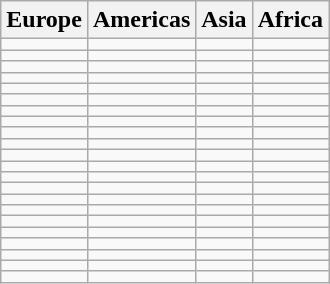<table class="wikitable mw-collapsible mw-collapsed">
<tr>
<th>Europe</th>
<th>Americas</th>
<th>Asia</th>
<th>Africa</th>
</tr>
<tr>
<td></td>
<td></td>
<td></td>
<td></td>
</tr>
<tr>
<td></td>
<td></td>
<td></td>
<td></td>
</tr>
<tr>
<td></td>
<td></td>
<td></td>
<td></td>
</tr>
<tr>
<td></td>
<td></td>
<td></td>
<td></td>
</tr>
<tr>
<td></td>
<td></td>
<td></td>
<td></td>
</tr>
<tr>
<td></td>
<td></td>
<td></td>
<td></td>
</tr>
<tr>
<td></td>
<td></td>
<td></td>
<td></td>
</tr>
<tr>
<td></td>
<td></td>
<td></td>
<td></td>
</tr>
<tr>
<td></td>
<td></td>
<td></td>
<td></td>
</tr>
<tr>
<td></td>
<td></td>
<td></td>
<td></td>
</tr>
<tr>
<td></td>
<td></td>
<td></td>
<td></td>
</tr>
<tr>
<td></td>
<td></td>
<td></td>
<td></td>
</tr>
<tr>
<td></td>
<td></td>
<td></td>
<td></td>
</tr>
<tr>
<td></td>
<td></td>
<td></td>
<td></td>
</tr>
<tr>
<td></td>
<td></td>
<td></td>
<td></td>
</tr>
<tr>
<td></td>
<td></td>
<td></td>
<td></td>
</tr>
<tr>
<td></td>
<td></td>
<td></td>
<td></td>
</tr>
<tr>
<td></td>
<td></td>
<td></td>
<td></td>
</tr>
<tr>
<td></td>
<td></td>
<td></td>
<td></td>
</tr>
<tr>
<td></td>
<td></td>
<td></td>
<td></td>
</tr>
<tr>
<td></td>
<td></td>
<td></td>
<td></td>
</tr>
<tr>
<td></td>
<td></td>
<td></td>
<td></td>
</tr>
</table>
